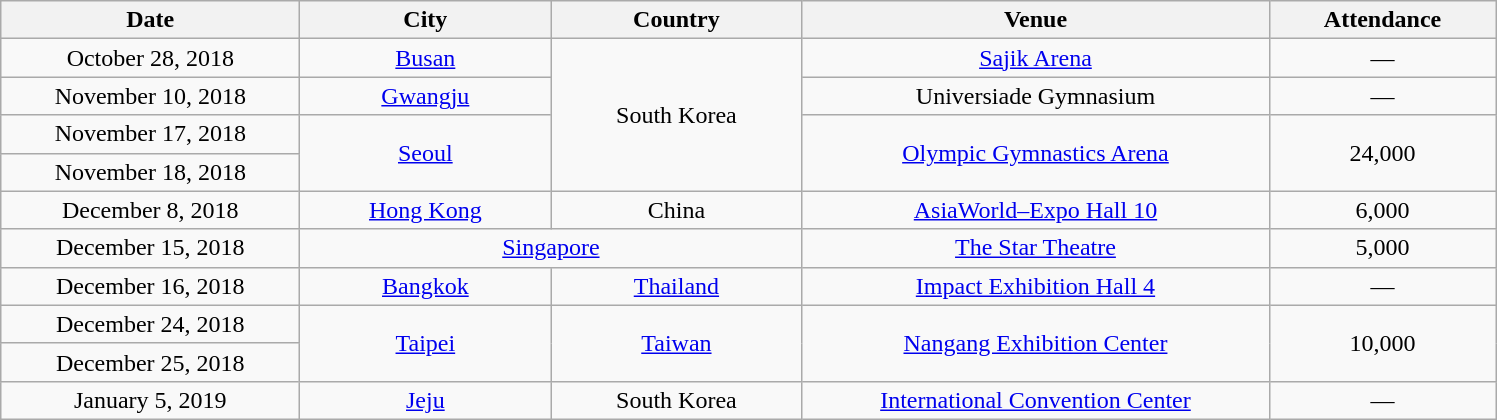<table class="wikitable" style="text-align:center;">
<tr>
<th scope="col" style="width:12em;">Date</th>
<th scope="col" style="width:10em;">City</th>
<th scope="col" style="width:10em;">Country</th>
<th scope="col" style="width:19em;">Venue</th>
<th scope="col" style="width:9em;">Attendance</th>
</tr>
<tr>
<td>October 28, 2018</td>
<td><a href='#'>Busan</a></td>
<td rowspan="4">South Korea</td>
<td><a href='#'>Sajik Arena</a></td>
<td>—</td>
</tr>
<tr>
<td>November 10, 2018</td>
<td><a href='#'>Gwangju</a></td>
<td>Universiade Gymnasium</td>
<td>—</td>
</tr>
<tr>
<td>November 17, 2018</td>
<td rowspan="2"><a href='#'>Seoul</a></td>
<td rowspan="2"><a href='#'>Olympic Gymnastics Arena</a></td>
<td rowspan="2">24,000</td>
</tr>
<tr>
<td>November 18, 2018</td>
</tr>
<tr>
<td>December 8, 2018</td>
<td><a href='#'>Hong Kong</a></td>
<td>China</td>
<td><a href='#'>AsiaWorld–Expo Hall 10</a></td>
<td>6,000</td>
</tr>
<tr>
<td>December 15, 2018</td>
<td colspan="2"><a href='#'>Singapore</a></td>
<td><a href='#'>The Star Theatre</a></td>
<td>5,000</td>
</tr>
<tr>
<td>December 16, 2018</td>
<td><a href='#'>Bangkok</a></td>
<td><a href='#'>Thailand</a></td>
<td><a href='#'>Impact Exhibition Hall 4</a></td>
<td>—</td>
</tr>
<tr>
<td>December 24, 2018</td>
<td rowspan="2"><a href='#'>Taipei</a></td>
<td rowspan="2"><a href='#'>Taiwan</a></td>
<td rowspan="2"><a href='#'>Nangang Exhibition Center</a></td>
<td rowspan="2">10,000</td>
</tr>
<tr>
<td>December 25, 2018</td>
</tr>
<tr>
<td>January 5, 2019</td>
<td><a href='#'>Jeju</a></td>
<td>South Korea</td>
<td><a href='#'>International Convention Center</a></td>
<td>—</td>
</tr>
</table>
